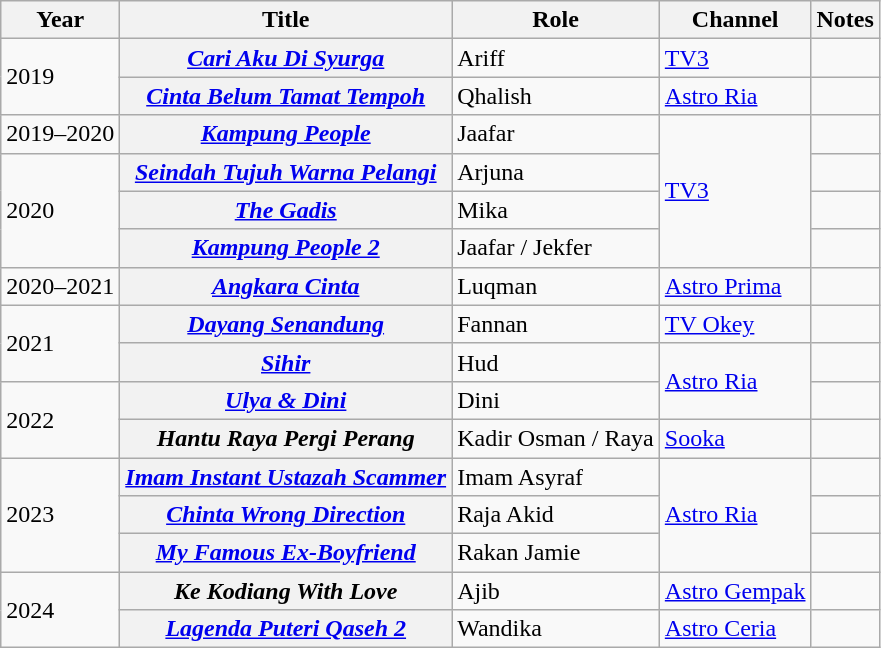<table class="wikitable">
<tr>
<th>Year</th>
<th>Title</th>
<th>Role</th>
<th>Channel</th>
<th>Notes</th>
</tr>
<tr>
<td rowspan="2">2019</td>
<th><em><a href='#'>Cari Aku Di Syurga</a></em></th>
<td>Ariff</td>
<td><a href='#'>TV3</a></td>
<td></td>
</tr>
<tr>
<th><em><a href='#'>Cinta Belum Tamat Tempoh</a></em></th>
<td>Qhalish</td>
<td><a href='#'>Astro Ria</a></td>
<td></td>
</tr>
<tr>
<td>2019–2020</td>
<th><em><a href='#'>Kampung People</a></em></th>
<td>Jaafar</td>
<td rowspan="4"><a href='#'>TV3</a></td>
<td></td>
</tr>
<tr>
<td rowspan="3">2020</td>
<th><em><a href='#'>Seindah Tujuh Warna Pelangi</a></em></th>
<td>Arjuna</td>
<td></td>
</tr>
<tr>
<th><em><a href='#'>The Gadis</a></em></th>
<td>Mika</td>
<td></td>
</tr>
<tr>
<th><em><a href='#'>Kampung People 2</a></em></th>
<td>Jaafar / Jekfer</td>
<td></td>
</tr>
<tr>
<td>2020–2021</td>
<th><em><a href='#'>Angkara Cinta</a></em></th>
<td>Luqman</td>
<td><a href='#'>Astro Prima</a></td>
<td></td>
</tr>
<tr>
<td rowspan="2">2021</td>
<th><em><a href='#'>Dayang Senandung</a></em></th>
<td>Fannan</td>
<td><a href='#'>TV Okey</a></td>
<td></td>
</tr>
<tr>
<th><em><a href='#'>Sihir</a></em></th>
<td>Hud</td>
<td rowspan="2"><a href='#'>Astro Ria</a></td>
<td></td>
</tr>
<tr>
<td rowspan="2">2022</td>
<th><em><a href='#'>Ulya & Dini</a></em></th>
<td>Dini</td>
<td></td>
</tr>
<tr>
<th><em>Hantu Raya Pergi Perang</em></th>
<td>Kadir Osman / Raya</td>
<td><a href='#'>Sooka</a></td>
<td></td>
</tr>
<tr>
<td rowspan="3">2023</td>
<th><em><a href='#'>Imam Instant Ustazah Scammer</a></em></th>
<td>Imam Asyraf</td>
<td rowspan="3"><a href='#'>Astro Ria</a></td>
<td></td>
</tr>
<tr>
<th><em><a href='#'>Chinta Wrong Direction</a></em></th>
<td>Raja Akid</td>
<td></td>
</tr>
<tr>
<th><em><a href='#'>My Famous Ex-Boyfriend</a></em></th>
<td>Rakan Jamie</td>
<td></td>
</tr>
<tr>
<td rowspan="3">2024</td>
<th><em>Ke Kodiang With Love</em></th>
<td>Ajib</td>
<td><a href='#'>Astro Gempak</a></td>
<td></td>
</tr>
<tr>
<th><em><a href='#'>Lagenda Puteri Qaseh 2</a></em></th>
<td>Wandika</td>
<td><a href='#'>Astro Ceria</a></td>
<td></td>
</tr>
</table>
